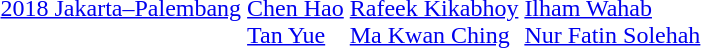<table>
<tr>
<td><a href='#'>2018 Jakarta–Palembang</a></td>
<td><br><a href='#'>Chen Hao</a><br><a href='#'>Tan Yue</a></td>
<td><br><a href='#'>Rafeek Kikabhoy</a><br><a href='#'>Ma Kwan Ching</a></td>
<td><br><a href='#'>Ilham Wahab</a><br><a href='#'>Nur Fatin Solehah</a></td>
</tr>
</table>
